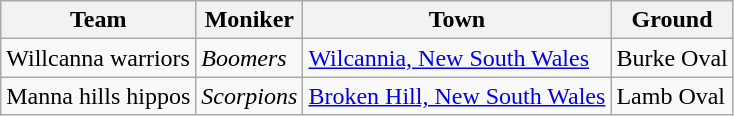<table class="wikitable sortable">
<tr>
<th>Team</th>
<th>Moniker</th>
<th>Town</th>
<th>Ground</th>
</tr>
<tr>
<td> Willcanna warriors</td>
<td><em>Boomers</em></td>
<td><a href='#'>Wilcannia, New South Wales</a></td>
<td>Burke Oval</td>
</tr>
<tr>
<td> Manna hills hippos</td>
<td><em>Scorpions</em></td>
<td><a href='#'>Broken Hill, New South Wales</a></td>
<td>Lamb Oval</td>
</tr>
</table>
